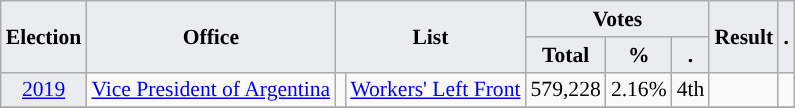<table class="wikitable" style="font-size:90%; text-align:center;">
<tr>
<th style="background-color:#EAECF0;" rowspan=2>Election</th>
<th style="background-color:#EAECF0;" rowspan=2>Office</th>
<th style="background-color:#EAECF0;" colspan=2 rowspan=2>List</th>
<th style="background-color:#EAECF0;" colspan=3>Votes</th>
<th style="background-color:#EAECF0;" rowspan=2>Result</th>
<th style="background-color:#EAECF0;" rowspan=2>.</th>
</tr>
<tr>
<th style="background-color:#EAECF0;">Total</th>
<th style="background-color:#EAECF0;">%</th>
<th style="background-color:#EAECF0;">.</th>
</tr>
<tr>
<td style="background-color:#EAECF0;"><a href='#'>2019</a></td>
<td><a href='#'>Vice President of Argentina</a></td>
<td style="background-color:"></td>
<td><a href='#'>Workers' Left Front</a></td>
<td>579,228</td>
<td>2.16%</td>
<td>4th</td>
<td></td>
<td></td>
</tr>
<tr>
</tr>
</table>
